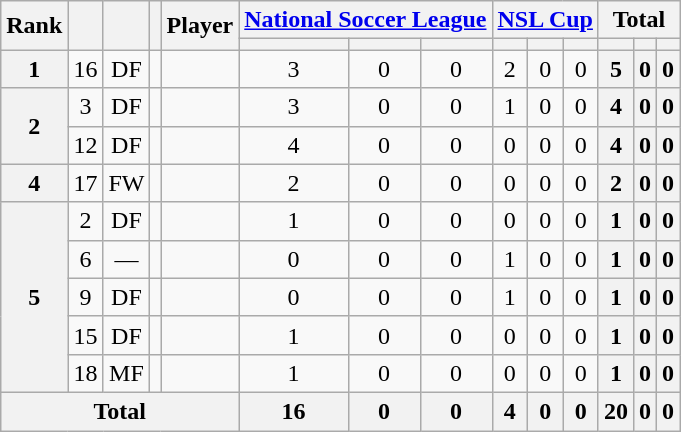<table class="wikitable sortable" style="text-align:center">
<tr>
<th rowspan="2">Rank</th>
<th rowspan="2"></th>
<th rowspan="2"></th>
<th rowspan="2"></th>
<th rowspan="2">Player</th>
<th colspan="3"><a href='#'>National Soccer League</a></th>
<th colspan="3"><a href='#'>NSL Cup</a></th>
<th colspan="3">Total</th>
</tr>
<tr>
<th></th>
<th></th>
<th></th>
<th></th>
<th></th>
<th></th>
<th></th>
<th></th>
<th></th>
</tr>
<tr>
<th>1</th>
<td>16</td>
<td>DF</td>
<td></td>
<td align="left"><br></td>
<td>3</td>
<td>0</td>
<td>0<br></td>
<td>2</td>
<td>0</td>
<td>0<br></td>
<th>5</th>
<th>0</th>
<th>0</th>
</tr>
<tr>
<th rowspan="2">2</th>
<td>3</td>
<td>DF</td>
<td></td>
<td align="left"><br></td>
<td>3</td>
<td>0</td>
<td>0<br></td>
<td>1</td>
<td>0</td>
<td>0<br></td>
<th>4</th>
<th>0</th>
<th>0</th>
</tr>
<tr>
<td>12</td>
<td>DF</td>
<td></td>
<td align="left"><br></td>
<td>4</td>
<td>0</td>
<td>0<br></td>
<td>0</td>
<td>0</td>
<td>0<br></td>
<th>4</th>
<th>0</th>
<th>0</th>
</tr>
<tr>
<th>4</th>
<td>17</td>
<td>FW</td>
<td></td>
<td align="left"><br></td>
<td>2</td>
<td>0</td>
<td>0<br></td>
<td>0</td>
<td>0</td>
<td>0<br></td>
<th>2</th>
<th>0</th>
<th>0</th>
</tr>
<tr>
<th rowspan="5">5</th>
<td>2</td>
<td>DF</td>
<td></td>
<td align="left"><br></td>
<td>1</td>
<td>0</td>
<td>0<br></td>
<td>0</td>
<td>0</td>
<td>0<br></td>
<th>1</th>
<th>0</th>
<th>0</th>
</tr>
<tr>
<td>6</td>
<td>—</td>
<td></td>
<td align="left"><br></td>
<td>0</td>
<td>0</td>
<td>0<br></td>
<td>1</td>
<td>0</td>
<td>0<br></td>
<th>1</th>
<th>0</th>
<th>0</th>
</tr>
<tr>
<td>9</td>
<td>DF</td>
<td></td>
<td align="left"><br></td>
<td>0</td>
<td>0</td>
<td>0<br></td>
<td>1</td>
<td>0</td>
<td>0<br></td>
<th>1</th>
<th>0</th>
<th>0</th>
</tr>
<tr>
<td>15</td>
<td>DF</td>
<td></td>
<td align="left"><br></td>
<td>1</td>
<td>0</td>
<td>0<br></td>
<td>0</td>
<td>0</td>
<td>0<br></td>
<th>1</th>
<th>0</th>
<th>0</th>
</tr>
<tr>
<td>18</td>
<td>MF</td>
<td></td>
<td align="left"><br></td>
<td>1</td>
<td>0</td>
<td>0<br></td>
<td>0</td>
<td>0</td>
<td>0<br></td>
<th>1</th>
<th>0</th>
<th>0</th>
</tr>
<tr>
<th colspan="5">Total<br></th>
<th>16</th>
<th>0</th>
<th>0<br></th>
<th>4</th>
<th>0</th>
<th>0<br></th>
<th>20</th>
<th>0</th>
<th>0</th>
</tr>
</table>
